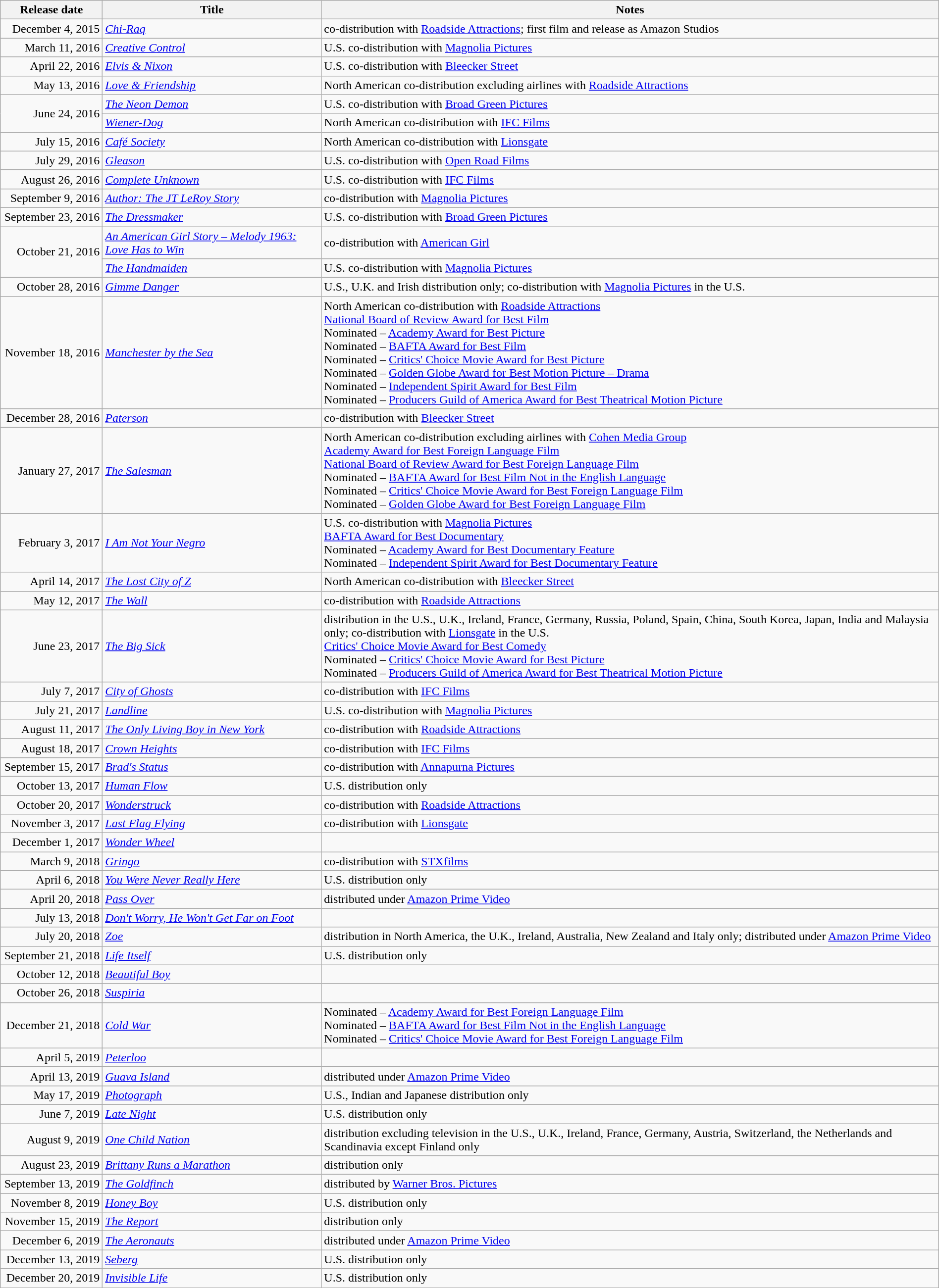<table class="wikitable sortable" style="width:100%;">
<tr>
<th scope="col" style="width:130px;">Release date</th>
<th>Title</th>
<th>Notes</th>
</tr>
<tr>
<td align="right">December 4, 2015</td>
<td><em><a href='#'>Chi-Raq</a></em></td>
<td>co-distribution with <a href='#'>Roadside Attractions</a>; first film and release as Amazon Studios</td>
</tr>
<tr>
<td align="right">March 11, 2016</td>
<td><em><a href='#'>Creative Control</a></em></td>
<td>U.S. co-distribution with <a href='#'>Magnolia Pictures</a></td>
</tr>
<tr>
<td align="right">April 22, 2016</td>
<td><em><a href='#'>Elvis & Nixon</a></em></td>
<td>U.S. co-distribution with <a href='#'>Bleecker Street</a></td>
</tr>
<tr>
<td align="right">May 13, 2016</td>
<td><em><a href='#'>Love & Friendship</a></em></td>
<td>North American co-distribution excluding airlines with <a href='#'>Roadside Attractions</a></td>
</tr>
<tr>
<td rowspan="2" align="right">June 24, 2016</td>
<td><em><a href='#'>The Neon Demon</a></em></td>
<td>U.S. co-distribution with <a href='#'>Broad Green Pictures</a></td>
</tr>
<tr>
<td><em><a href='#'>Wiener-Dog</a></em></td>
<td>North American co-distribution with <a href='#'>IFC Films</a></td>
</tr>
<tr>
<td align="right">July 15, 2016</td>
<td><em><a href='#'>Café Society</a></em></td>
<td>North American co-distribution with <a href='#'>Lionsgate</a></td>
</tr>
<tr>
<td align="right">July 29, 2016</td>
<td><em><a href='#'>Gleason</a></em></td>
<td>U.S. co-distribution with <a href='#'>Open Road Films</a></td>
</tr>
<tr>
<td align="right">August 26, 2016</td>
<td><em><a href='#'>Complete Unknown</a></em></td>
<td>U.S. co-distribution with <a href='#'>IFC Films</a></td>
</tr>
<tr>
<td align="right">September 9, 2016</td>
<td><em><a href='#'>Author: The JT LeRoy Story</a></em></td>
<td>co-distribution with <a href='#'>Magnolia Pictures</a></td>
</tr>
<tr>
<td align="right">September 23, 2016</td>
<td><em><a href='#'>The Dressmaker</a></em></td>
<td>U.S. co-distribution with <a href='#'>Broad Green Pictures</a></td>
</tr>
<tr>
<td rowspan="2" align="right">October 21, 2016</td>
<td><em><a href='#'>An American Girl Story – Melody 1963: Love Has to Win</a></em></td>
<td>co-distribution with <a href='#'>American Girl</a></td>
</tr>
<tr>
<td><em><a href='#'>The Handmaiden</a></em></td>
<td>U.S. co-distribution with <a href='#'>Magnolia Pictures</a></td>
</tr>
<tr>
<td align="right">October 28, 2016</td>
<td><em><a href='#'>Gimme Danger</a></em></td>
<td>U.S., U.K. and Irish distribution only; co-distribution with <a href='#'>Magnolia Pictures</a> in the U.S.</td>
</tr>
<tr>
<td align="right">November 18, 2016</td>
<td><em><a href='#'>Manchester by the Sea</a></em></td>
<td>North American co-distribution with <a href='#'>Roadside Attractions</a><br><a href='#'>National Board of Review Award for Best Film</a><br>Nominated  – <a href='#'>Academy Award for Best Picture</a><br>Nominated – <a href='#'>BAFTA Award for Best Film</a><br>Nominated – <a href='#'>Critics' Choice Movie Award for Best Picture</a><br>Nominated – <a href='#'>Golden Globe Award for Best Motion Picture – Drama</a><br>Nominated – <a href='#'>Independent Spirit Award for Best Film</a><br>Nominated – <a href='#'>Producers Guild of America Award for Best Theatrical Motion Picture</a></td>
</tr>
<tr>
<td align="right">December 28, 2016</td>
<td><em><a href='#'>Paterson</a></em></td>
<td>co-distribution with <a href='#'>Bleecker Street</a></td>
</tr>
<tr>
<td align="right">January 27, 2017</td>
<td><em><a href='#'>The Salesman</a></em></td>
<td>North American co-distribution excluding airlines with <a href='#'>Cohen Media Group</a><br><a href='#'>Academy Award for Best Foreign Language Film</a><br><a href='#'>National Board of Review Award for Best Foreign Language Film</a><br>Nominated – <a href='#'>BAFTA Award for Best Film Not in the English Language</a><br>Nominated – <a href='#'>Critics' Choice Movie Award for Best Foreign Language Film</a><br>Nominated – <a href='#'>Golden Globe Award for Best Foreign Language Film</a></td>
</tr>
<tr>
<td align="right">February 3, 2017</td>
<td><em><a href='#'>I Am Not Your Negro</a></em></td>
<td>U.S. co-distribution with <a href='#'>Magnolia Pictures</a><br><a href='#'>BAFTA Award for Best Documentary</a><br>Nominated – <a href='#'>Academy Award for Best Documentary Feature</a><br>Nominated – <a href='#'>Independent Spirit Award for Best Documentary Feature</a></td>
</tr>
<tr>
<td align="right">April 14, 2017</td>
<td><em><a href='#'>The Lost City of Z</a></em></td>
<td>North American co-distribution with <a href='#'>Bleecker Street</a></td>
</tr>
<tr>
<td align="right">May 12, 2017</td>
<td><em><a href='#'>The Wall</a></em></td>
<td>co-distribution with <a href='#'>Roadside Attractions</a></td>
</tr>
<tr>
<td align="right">June 23, 2017</td>
<td><em><a href='#'>The Big Sick</a></em></td>
<td>distribution in the U.S., U.K., Ireland, France, Germany, Russia, Poland, Spain, China, South Korea, Japan, India and Malaysia only; co-distribution with <a href='#'>Lionsgate</a> in the U.S.<br><a href='#'>Critics' Choice Movie Award for Best Comedy</a><br>Nominated – <a href='#'>Critics' Choice Movie Award for Best Picture</a><br>Nominated – <a href='#'>Producers Guild of America Award for Best Theatrical Motion Picture</a></td>
</tr>
<tr>
<td align="right">July 7, 2017</td>
<td><em><a href='#'>City of Ghosts</a></em></td>
<td>co-distribution with <a href='#'>IFC Films</a></td>
</tr>
<tr>
<td align="right">July 21, 2017</td>
<td><em><a href='#'>Landline</a></em></td>
<td>U.S. co-distribution with <a href='#'>Magnolia Pictures</a></td>
</tr>
<tr>
<td align="right">August 11, 2017</td>
<td><em><a href='#'>The Only Living Boy in New York</a></em></td>
<td>co-distribution with <a href='#'>Roadside Attractions</a></td>
</tr>
<tr>
<td align="right">August 18, 2017</td>
<td><em><a href='#'>Crown Heights</a></em></td>
<td>co-distribution with <a href='#'>IFC Films</a></td>
</tr>
<tr>
<td align="right">September 15, 2017</td>
<td><em><a href='#'>Brad's Status</a></em></td>
<td>co-distribution with <a href='#'>Annapurna Pictures</a></td>
</tr>
<tr>
<td align="right">October 13, 2017</td>
<td><em><a href='#'>Human Flow</a></em></td>
<td>U.S. distribution only</td>
</tr>
<tr>
<td align="right">October 20, 2017</td>
<td><em><a href='#'>Wonderstruck</a></em></td>
<td>co-distribution with <a href='#'>Roadside Attractions</a></td>
</tr>
<tr>
<td align="right">November 3, 2017</td>
<td><em><a href='#'>Last Flag Flying</a></em></td>
<td>co-distribution with <a href='#'>Lionsgate</a></td>
</tr>
<tr>
<td align="right">December 1, 2017</td>
<td><em><a href='#'>Wonder Wheel</a></em></td>
<td></td>
</tr>
<tr>
<td align="right">March 9, 2018</td>
<td><em><a href='#'>Gringo</a></em></td>
<td>co-distribution with <a href='#'>STXfilms</a></td>
</tr>
<tr>
<td align="right">April 6, 2018</td>
<td><em><a href='#'>You Were Never Really Here</a></em></td>
<td>U.S. distribution only</td>
</tr>
<tr>
<td align="right">April 20, 2018</td>
<td><em><a href='#'>Pass Over</a></em></td>
<td>distributed under <a href='#'>Amazon Prime Video</a></td>
</tr>
<tr>
<td align="right">July 13, 2018</td>
<td><em><a href='#'>Don't Worry, He Won't Get Far on Foot</a></em></td>
<td></td>
</tr>
<tr>
<td align="right">July 20, 2018</td>
<td><em><a href='#'>Zoe</a></em></td>
<td>distribution in North America, the U.K., Ireland, Australia, New Zealand and Italy only; distributed under <a href='#'>Amazon Prime Video</a></td>
</tr>
<tr>
<td align="right">September 21, 2018</td>
<td><em><a href='#'>Life Itself</a></em></td>
<td>U.S. distribution only</td>
</tr>
<tr>
<td align="right">October 12, 2018</td>
<td><em><a href='#'>Beautiful Boy</a></em></td>
<td></td>
</tr>
<tr>
<td align="right">October 26, 2018</td>
<td><em><a href='#'>Suspiria</a></em></td>
<td></td>
</tr>
<tr>
<td align="right">December 21, 2018</td>
<td><em><a href='#'>Cold War</a></em></td>
<td>Nominated – <a href='#'>Academy Award for Best Foreign Language Film</a><br>Nominated – <a href='#'>BAFTA Award for Best Film Not in the English Language</a><br>Nominated – <a href='#'>Critics' Choice Movie Award for Best Foreign Language Film</a></td>
</tr>
<tr>
<td align="right">April 5, 2019</td>
<td><em><a href='#'>Peterloo</a></em></td>
<td></td>
</tr>
<tr>
<td align="right">April 13, 2019</td>
<td><em><a href='#'>Guava Island</a></em></td>
<td>distributed under <a href='#'>Amazon Prime Video</a></td>
</tr>
<tr>
<td align="right">May 17, 2019</td>
<td><em><a href='#'>Photograph</a></em></td>
<td>U.S., Indian and Japanese distribution only</td>
</tr>
<tr>
<td align="right">June 7, 2019</td>
<td><em><a href='#'>Late Night</a></em></td>
<td>U.S. distribution only</td>
</tr>
<tr>
<td align="right">August 9, 2019</td>
<td><em><a href='#'>One Child Nation</a></em></td>
<td>distribution excluding television in the U.S., U.K., Ireland, France, Germany, Austria, Switzerland, the Netherlands and Scandinavia except Finland only</td>
</tr>
<tr>
<td align="right">August 23, 2019</td>
<td><em><a href='#'>Brittany Runs a Marathon</a></em></td>
<td>distribution only</td>
</tr>
<tr>
<td align="right">September 13, 2019</td>
<td><em><a href='#'>The Goldfinch</a></em></td>
<td>distributed by <a href='#'>Warner Bros. Pictures</a></td>
</tr>
<tr>
<td align="right">November 8, 2019</td>
<td><em><a href='#'>Honey Boy</a></em></td>
<td>U.S. distribution only</td>
</tr>
<tr>
<td align="right">November 15, 2019</td>
<td><em><a href='#'>The Report</a></em></td>
<td>distribution only</td>
</tr>
<tr>
<td align="right">December 6, 2019</td>
<td><em><a href='#'>The Aeronauts</a></em></td>
<td>distributed under <a href='#'>Amazon Prime Video</a></td>
</tr>
<tr>
<td align="right">December 13, 2019</td>
<td><em><a href='#'>Seberg</a></em></td>
<td>U.S. distribution only</td>
</tr>
<tr>
<td align="right">December 20, 2019</td>
<td><em><a href='#'>Invisible Life</a></em></td>
<td>U.S. distribution only</td>
</tr>
</table>
